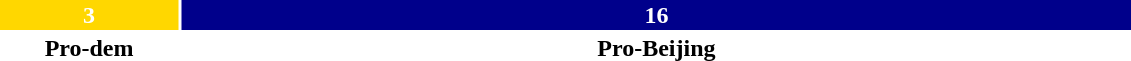<table style="width:60%; text-align:center;">
<tr style="color:white;">
<td style="background:gold; width:15.79%;"><strong>3</strong></td>
<td style="background:darkblue; width:84.21%;"><strong>16</strong></td>
</tr>
<tr>
<td><span><strong>Pro-dem</strong></span></td>
<td><span><strong>Pro-Beijing</strong></span></td>
</tr>
</table>
